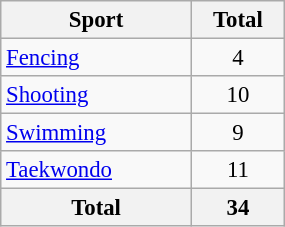<table class="wikitable sortable" style="font-size:95%; text-align:center;">
<tr>
<th width=120>Sport</th>
<th width=55>Total</th>
</tr>
<tr>
<td align=left><a href='#'>Fencing</a></td>
<td>4</td>
</tr>
<tr>
<td align=left><a href='#'>Shooting</a></td>
<td>10</td>
</tr>
<tr>
<td align=left><a href='#'>Swimming</a></td>
<td>9</td>
</tr>
<tr>
<td align=left><a href='#'>Taekwondo</a></td>
<td>11</td>
</tr>
<tr class="sortbottom">
<th>Total</th>
<th>34</th>
</tr>
</table>
